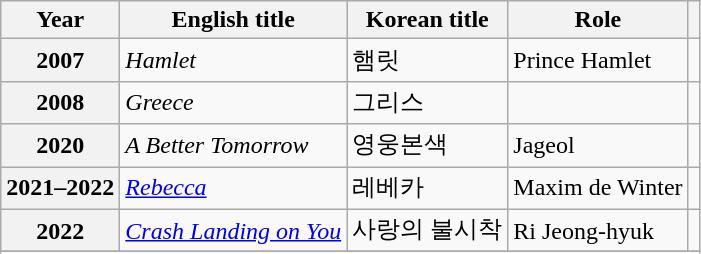<table class="wikitable sortable plainrowheaders">
<tr>
<th scope="col">Year</th>
<th scope="col">English title</th>
<th scope="col">Korean title</th>
<th scope="col">Role</th>
<th scope="col" class="unsortable"></th>
</tr>
<tr>
<th scope="row">2007</th>
<td><em>Hamlet</em></td>
<td>햄릿</td>
<td>Prince Hamlet</td>
<td></td>
</tr>
<tr>
<th scope="row">2008</th>
<td><em>Greece</em></td>
<td>그리스</td>
<td></td>
<td></td>
</tr>
<tr>
<th scope="row">2020</th>
<td><em>A Better Tomorrow</em></td>
<td>영웅본색</td>
<td>Jageol</td>
<td></td>
</tr>
<tr>
<th scope="row">2021–2022</th>
<td><em><a href='#'>Rebecca</a></em></td>
<td>레베카</td>
<td>Maxim de Winter</td>
<td></td>
</tr>
<tr>
<th scope="row">2022</th>
<td><em><a href='#'>Crash Landing on You</a></em></td>
<td>사랑의 불시착</td>
<td>Ri Jeong-hyuk</td>
<td></td>
</tr>
<tr>
</tr>
<tr>
</tr>
</table>
